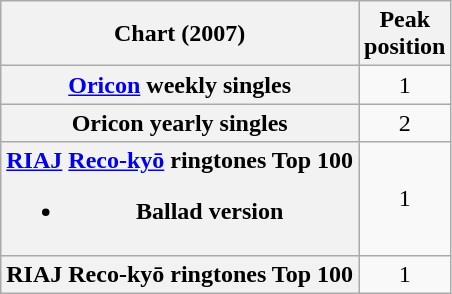<table class="wikitable sortable plainrowheaders">
<tr>
<th scope="col">Chart (2007)</th>
<th scope="col">Peak<br>position</th>
</tr>
<tr>
<th scope="row"><a href='#'>Oricon</a> weekly singles</th>
<td align="center">1</td>
</tr>
<tr>
<th scope="row">Oricon yearly singles</th>
<td align="center">2</td>
</tr>
<tr>
<th scope="row"><a href='#'>RIAJ</a> <a href='#'>Reco-kyō</a> ringtones Top 100<br><ul><li>Ballad version</li></ul></th>
<td align="center">1</td>
</tr>
<tr>
<th scope="row">RIAJ Reco-kyō ringtones Top 100</th>
<td align="center">1</td>
</tr>
</table>
